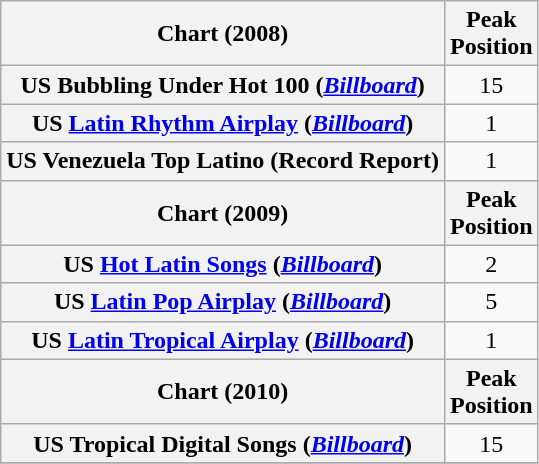<table class="wikitable sortable plainrowheaders" style="text-align:center;">
<tr>
<th scope="col">Chart (2008)</th>
<th scope="col">Peak <br> Position</th>
</tr>
<tr>
<th scope="row">US Bubbling Under Hot 100 (<em><a href='#'>Billboard</a></em>)</th>
<td style="text-align:center;">15</td>
</tr>
<tr>
<th scope="row">US <a href='#'>Latin Rhythm Airplay</a> (<em><a href='#'>Billboard</a></em>)</th>
<td style="text-align:center;">1</td>
</tr>
<tr>
<th scope="row">US Venezuela Top Latino (Record Report)</th>
<td style="text-align:center;">1</td>
</tr>
<tr>
<th scope="col">Chart (2009)</th>
<th scope="col">Peak <br> Position</th>
</tr>
<tr>
<th scope="row">US <a href='#'>Hot Latin Songs</a> (<em><a href='#'>Billboard</a></em>)</th>
<td style="text-align:center;">2</td>
</tr>
<tr>
<th scope="row">US <a href='#'>Latin Pop Airplay</a> (<em><a href='#'>Billboard</a></em>)</th>
<td style="text-align:center;">5</td>
</tr>
<tr>
<th scope="row">US <a href='#'>Latin Tropical Airplay</a> (<em><a href='#'>Billboard</a></em>)</th>
<td style="text-align:center;">1</td>
</tr>
<tr>
<th scope="col">Chart (2010)</th>
<th scope="col">Peak <br> Position</th>
</tr>
<tr>
<th scope="row">US Tropical Digital Songs (<em><a href='#'>Billboard</a></em>)</th>
<td style="text-align:center;">15</td>
</tr>
<tr>
</tr>
</table>
